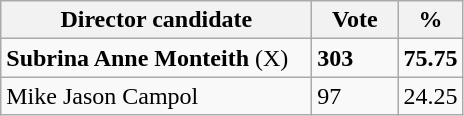<table class="wikitable">
<tr>
<th width="200px">Director candidate</th>
<th width="50px">Vote</th>
<th width="30px">%</th>
</tr>
<tr>
<td><strong>Subrina Anne Monteith</strong> (X) </td>
<td><strong>303</strong></td>
<td><strong>75.75</strong></td>
</tr>
<tr>
<td>Mike Jason Campol</td>
<td>97</td>
<td>24.25</td>
</tr>
</table>
